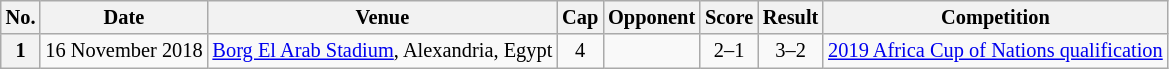<table class="wikitable plainrowheaders sortable" style="font-size:85%; text-align: left;" align=center>
<tr>
<th scope=col>No.</th>
<th scope=col data-sort-type=date>Date</th>
<th scope=col>Venue</th>
<th scope=col>Cap</th>
<th scope=col>Opponent</th>
<th scope=col>Score</th>
<th scope=col>Result</th>
<th scope=col>Competition</th>
</tr>
<tr>
<th scope=row>1</th>
<td>16 November 2018</td>
<td><a href='#'>Borg El Arab Stadium</a>, Alexandria, Egypt</td>
<td align=center>4</td>
<td></td>
<td align=center>2–1</td>
<td align=center>3–2</td>
<td><a href='#'>2019 Africa Cup of Nations qualification</a></td>
</tr>
</table>
